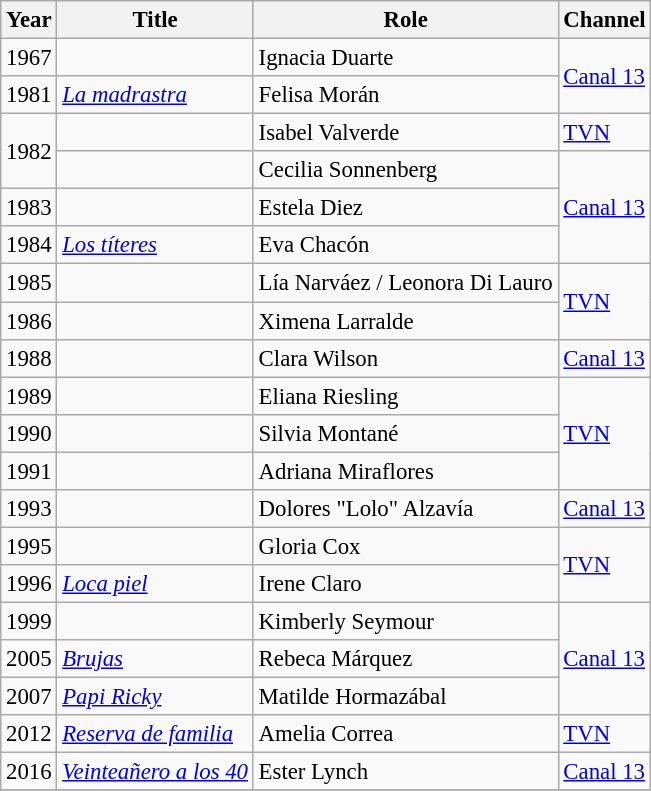<table class="wikitable" style="font-size: 95%;">
<tr>
<th>Year</th>
<th>Title</th>
<th>Role</th>
<th>Channel</th>
</tr>
<tr>
<td>1967</td>
<td><em></em></td>
<td>Ignacia Duarte</td>
<td rowspan="2"><a href='#'>Canal 13</a></td>
</tr>
<tr>
<td>1981</td>
<td><em><a href='#'>La madrastra</a></em></td>
<td>Felisa Morán</td>
</tr>
<tr>
<td rowspan="2">1982</td>
<td><em></em></td>
<td>Isabel Valverde</td>
<td><a href='#'>TVN</a></td>
</tr>
<tr>
<td><em></em></td>
<td>Cecilia Sonnenberg</td>
<td rowspan="3"><a href='#'>Canal 13</a></td>
</tr>
<tr>
<td>1983</td>
<td><em></em></td>
<td>Estela Diez</td>
</tr>
<tr>
<td>1984</td>
<td><em><a href='#'>Los títeres</a></em></td>
<td>Eva Chacón</td>
</tr>
<tr>
<td>1985</td>
<td><em></em></td>
<td>Lía Narváez / Leonora Di Lauro</td>
<td rowspan="2"><a href='#'>TVN</a></td>
</tr>
<tr>
<td>1986</td>
<td><em></em></td>
<td>Ximena Larralde</td>
</tr>
<tr>
<td>1988</td>
<td><em></em></td>
<td>Clara Wilson</td>
<td><a href='#'>Canal 13</a></td>
</tr>
<tr>
<td>1989</td>
<td><em></em></td>
<td>Eliana Riesling</td>
<td rowspan="3"><a href='#'>TVN</a></td>
</tr>
<tr>
<td>1990</td>
<td><em></em></td>
<td>Silvia Montané</td>
</tr>
<tr>
<td>1991</td>
<td><em></em></td>
<td>Adriana Miraflores</td>
</tr>
<tr>
<td>1993</td>
<td><em></em></td>
<td>Dolores "Lolo" Alzavía</td>
<td><a href='#'>Canal 13</a></td>
</tr>
<tr>
<td>1995</td>
<td><em></em></td>
<td>Gloria Cox</td>
<td rowspan="2"><a href='#'>TVN</a></td>
</tr>
<tr>
<td>1996</td>
<td><em><a href='#'>Loca piel</a></em></td>
<td>Irene Claro</td>
</tr>
<tr>
<td>1999</td>
<td><em></em></td>
<td>Kimberly Seymour</td>
<td rowspan="3"><a href='#'>Canal 13</a></td>
</tr>
<tr>
<td>2005</td>
<td><em><a href='#'>Brujas</a></em></td>
<td>Rebeca Márquez</td>
</tr>
<tr>
<td>2007</td>
<td><em><a href='#'>Papi Ricky</a></em></td>
<td>Matilde Hormazábal</td>
</tr>
<tr>
<td>2012</td>
<td><em><a href='#'>Reserva de familia</a></em></td>
<td>Amelia Correa</td>
<td><a href='#'>TVN</a></td>
</tr>
<tr>
<td>2016</td>
<td><em><a href='#'>Veinteañero a los 40</a></em></td>
<td>Ester Lynch</td>
<td><a href='#'>Canal 13</a></td>
</tr>
<tr>
</tr>
</table>
